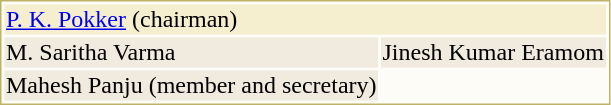<table style="border: 1px solid #BEB168;background-color:#FDFCF6;">
<tr>
<td colspan="2" style="background-color:#F5EFD0;"> <a href='#'>P. K. Pokker</a> (chairman)</td>
</tr>
<tr style="background-color:#F0EADF;">
<td> M. Saritha Varma</td>
<td> Jinesh Kumar Eramom</td>
</tr>
<tr style="background-color:#F0EADF;">
<td> Mahesh Panju (member and secretary)</td>
</tr>
</table>
